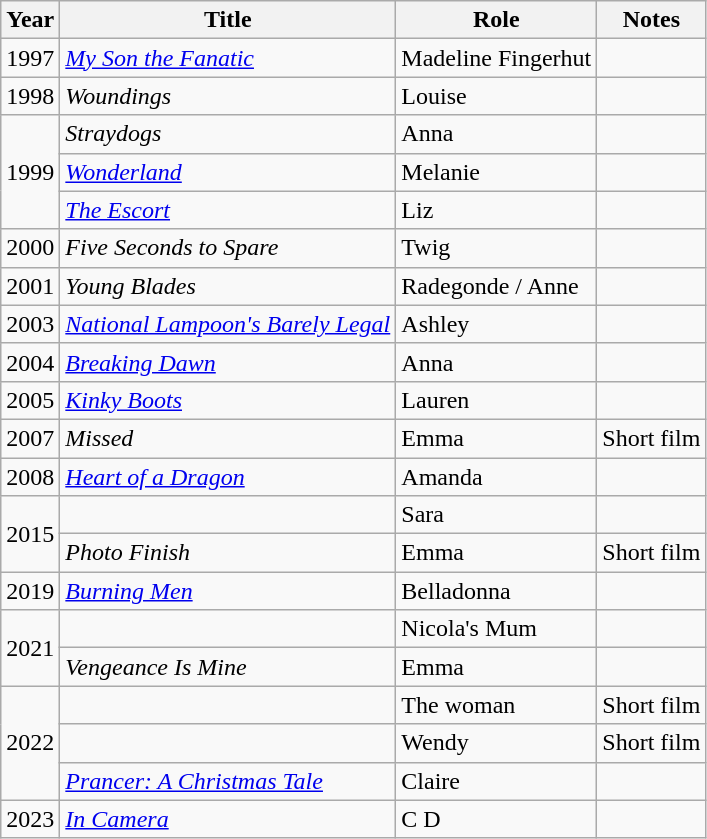<table class="wikitable sortable">
<tr>
<th>Year</th>
<th>Title</th>
<th>Role</th>
<th class="unsortable">Notes</th>
</tr>
<tr>
<td>1997</td>
<td><em><a href='#'>My Son the Fanatic</a></em></td>
<td>Madeline Fingerhut</td>
<td></td>
</tr>
<tr>
<td>1998</td>
<td><em>Woundings</em></td>
<td>Louise</td>
<td></td>
</tr>
<tr>
<td rowspan="3">1999</td>
<td><em>Straydogs</em></td>
<td>Anna</td>
<td></td>
</tr>
<tr>
<td><em><a href='#'>Wonderland</a></em></td>
<td>Melanie</td>
<td></td>
</tr>
<tr>
<td><em><a href='#'>The Escort</a></em></td>
<td>Liz</td>
<td></td>
</tr>
<tr>
<td>2000</td>
<td><em>Five Seconds to Spare</em></td>
<td>Twig</td>
<td></td>
</tr>
<tr>
<td>2001</td>
<td><em>Young Blades</em></td>
<td>Radegonde / Anne</td>
<td></td>
</tr>
<tr>
<td>2003</td>
<td><em><a href='#'>National Lampoon's Barely Legal</a></em></td>
<td>Ashley</td>
<td></td>
</tr>
<tr>
<td>2004</td>
<td><em><a href='#'>Breaking Dawn</a></em></td>
<td>Anna</td>
<td></td>
</tr>
<tr>
<td>2005</td>
<td><em><a href='#'>Kinky Boots</a></em></td>
<td>Lauren</td>
<td></td>
</tr>
<tr>
<td>2007</td>
<td><em>Missed</em></td>
<td>Emma</td>
<td>Short film</td>
</tr>
<tr>
<td>2008</td>
<td><em><a href='#'>Heart of a Dragon</a></em></td>
<td>Amanda</td>
<td></td>
</tr>
<tr>
<td rowspan="2">2015</td>
<td><em></em></td>
<td>Sara</td>
<td></td>
</tr>
<tr>
<td><em>Photo Finish</em></td>
<td>Emma</td>
<td>Short film</td>
</tr>
<tr>
<td>2019</td>
<td><em><a href='#'>Burning Men</a></em></td>
<td>Belladonna</td>
<td></td>
</tr>
<tr>
<td rowspan="2">2021</td>
<td><em></em></td>
<td>Nicola's Mum</td>
<td></td>
</tr>
<tr>
<td><em>Vengeance Is Mine</em></td>
<td>Emma</td>
<td></td>
</tr>
<tr>
<td rowspan="3">2022</td>
<td><em></em></td>
<td>The woman</td>
<td>Short film</td>
</tr>
<tr>
<td><em></em></td>
<td>Wendy</td>
<td>Short film</td>
</tr>
<tr>
<td><em><a href='#'>Prancer: A Christmas Tale</a></em></td>
<td>Claire</td>
<td></td>
</tr>
<tr>
<td>2023</td>
<td><em><a href='#'>In Camera</a></em></td>
<td>C D</td>
<td></td>
</tr>
</table>
